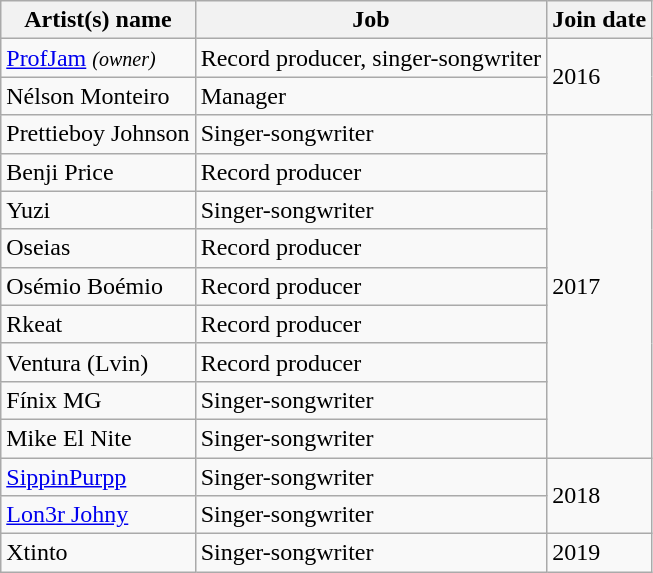<table class="wikitable sortable mw-collapsible">
<tr>
<th class="unsortable">Artist(s) name</th>
<th class="unsortable">Job</th>
<th>Join date</th>
</tr>
<tr>
<td><a href='#'>ProfJam</a> <em><small>(owner)</small></em></td>
<td>Record producer, singer-songwriter</td>
<td rowspan="2">2016</td>
</tr>
<tr>
<td>Nélson Monteiro</td>
<td>Manager</td>
</tr>
<tr>
<td>Prettieboy Johnson</td>
<td>Singer-songwriter</td>
<td rowspan="9">2017</td>
</tr>
<tr>
<td>Benji Price</td>
<td>Record producer</td>
</tr>
<tr>
<td>Yuzi</td>
<td>Singer-songwriter</td>
</tr>
<tr>
<td>Oseias</td>
<td>Record producer</td>
</tr>
<tr>
<td>Osémio Boémio</td>
<td>Record producer</td>
</tr>
<tr>
<td>Rkeat</td>
<td>Record producer</td>
</tr>
<tr>
<td>Ventura (Lvin)</td>
<td>Record producer</td>
</tr>
<tr>
<td>Fínix MG</td>
<td>Singer-songwriter</td>
</tr>
<tr>
<td>Mike El Nite</td>
<td>Singer-songwriter</td>
</tr>
<tr>
<td><a href='#'>SippinPurpp</a></td>
<td>Singer-songwriter</td>
<td rowspan="2">2018</td>
</tr>
<tr>
<td><a href='#'>Lon3r Johny</a></td>
<td>Singer-songwriter</td>
</tr>
<tr>
<td>Xtinto</td>
<td>Singer-songwriter</td>
<td rowspan="1">2019</td>
</tr>
</table>
